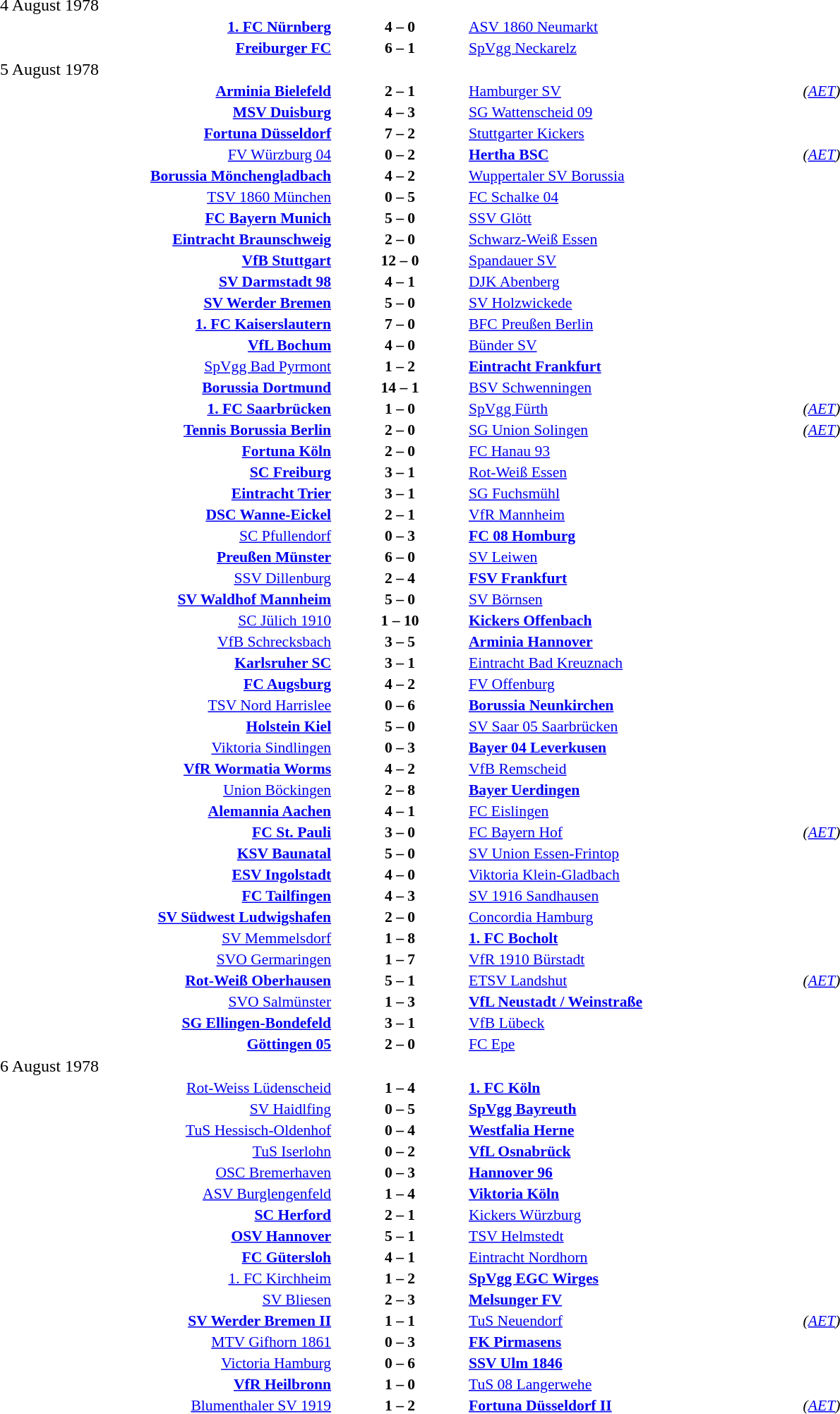<table style="width:100%;" cellspacing="1">
<tr>
<th width=25%></th>
<th width=10%></th>
<th width=25%></th>
<th></th>
</tr>
<tr>
<td>4 August 1978</td>
</tr>
<tr style=font-size:90%>
<td align=right><strong><a href='#'>1. FC Nürnberg</a></strong></td>
<td align=center><strong>4 – 0</strong></td>
<td><a href='#'>ASV 1860 Neumarkt</a></td>
</tr>
<tr style=font-size:90%>
<td align=right><strong><a href='#'>Freiburger FC</a></strong></td>
<td align=center><strong>6 – 1</strong></td>
<td><a href='#'>SpVgg Neckarelz</a></td>
</tr>
<tr>
<td>5 August 1978</td>
</tr>
<tr style=font-size:90%>
<td align=right><strong><a href='#'>Arminia Bielefeld</a></strong></td>
<td align=center><strong>2 – 1</strong></td>
<td><a href='#'>Hamburger SV</a></td>
<td><em>(<a href='#'>AET</a>)</em></td>
</tr>
<tr style=font-size:90%>
<td align=right><strong><a href='#'>MSV Duisburg</a></strong></td>
<td align=center><strong>4 – 3</strong></td>
<td><a href='#'>SG Wattenscheid 09</a></td>
</tr>
<tr style=font-size:90%>
<td align=right><strong><a href='#'>Fortuna Düsseldorf</a></strong></td>
<td align=center><strong>7 – 2</strong></td>
<td><a href='#'>Stuttgarter Kickers</a></td>
</tr>
<tr style=font-size:90%>
<td align=right><a href='#'>FV Würzburg 04</a></td>
<td align=center><strong>0 – 2</strong></td>
<td><strong><a href='#'>Hertha BSC</a></strong></td>
<td><em>(<a href='#'>AET</a>)</em></td>
</tr>
<tr style=font-size:90%>
<td align=right><strong><a href='#'>Borussia Mönchengladbach</a></strong></td>
<td align=center><strong>4 – 2</strong></td>
<td><a href='#'>Wuppertaler SV Borussia</a></td>
</tr>
<tr style=font-size:90%>
<td align=right><a href='#'>TSV 1860 München</a></td>
<td align=center><strong>0 – 5</strong></td>
<td><a href='#'>FC Schalke 04</a></td>
</tr>
<tr style=font-size:90%>
<td align=right><strong><a href='#'>FC Bayern Munich</a></strong></td>
<td align=center><strong>5 – 0</strong></td>
<td><a href='#'>SSV Glött</a></td>
</tr>
<tr style=font-size:90%>
<td align=right><strong><a href='#'>Eintracht Braunschweig</a></strong></td>
<td align=center><strong>2 – 0</strong></td>
<td><a href='#'>Schwarz-Weiß Essen</a></td>
</tr>
<tr style=font-size:90%>
<td align=right><strong><a href='#'>VfB Stuttgart</a></strong></td>
<td align=center><strong>12 – 0</strong></td>
<td><a href='#'>Spandauer SV</a></td>
</tr>
<tr style=font-size:90%>
<td align=right><strong><a href='#'>SV Darmstadt 98</a></strong></td>
<td align=center><strong>4 – 1</strong></td>
<td><a href='#'>DJK Abenberg</a></td>
</tr>
<tr style=font-size:90%>
<td align=right><strong><a href='#'>SV Werder Bremen</a></strong></td>
<td align=center><strong>5 – 0</strong></td>
<td><a href='#'>SV Holzwickede</a></td>
</tr>
<tr style=font-size:90%>
<td align=right><strong><a href='#'>1. FC Kaiserslautern</a></strong></td>
<td align=center><strong>7 – 0</strong></td>
<td><a href='#'>BFC Preußen Berlin</a></td>
</tr>
<tr style=font-size:90%>
<td align=right><strong><a href='#'>VfL Bochum</a></strong></td>
<td align=center><strong>4 – 0</strong></td>
<td><a href='#'>Bünder SV</a></td>
</tr>
<tr style=font-size:90%>
<td align=right><a href='#'>SpVgg Bad Pyrmont</a></td>
<td align=center><strong>1 – 2</strong></td>
<td><strong><a href='#'>Eintracht Frankfurt</a></strong></td>
</tr>
<tr style=font-size:90%>
<td align=right><strong><a href='#'>Borussia Dortmund</a></strong></td>
<td align=center><strong>14 – 1</strong></td>
<td><a href='#'>BSV Schwenningen</a></td>
</tr>
<tr style=font-size:90%>
<td align=right><strong><a href='#'>1. FC Saarbrücken</a></strong></td>
<td align=center><strong>1 – 0</strong></td>
<td><a href='#'>SpVgg Fürth</a></td>
<td><em>(<a href='#'>AET</a>)</em></td>
</tr>
<tr style=font-size:90%>
<td align=right><strong><a href='#'>Tennis Borussia Berlin</a></strong></td>
<td align=center><strong>2 – 0</strong></td>
<td><a href='#'>SG Union Solingen</a></td>
<td><em>(<a href='#'>AET</a>)</em></td>
</tr>
<tr style=font-size:90%>
<td align=right><strong><a href='#'>Fortuna Köln</a></strong></td>
<td align=center><strong>2 – 0</strong></td>
<td><a href='#'>FC Hanau 93</a></td>
</tr>
<tr style=font-size:90%>
<td align=right><strong><a href='#'>SC Freiburg</a></strong></td>
<td align=center><strong>3 – 1</strong></td>
<td><a href='#'>Rot-Weiß Essen</a></td>
</tr>
<tr style=font-size:90%>
<td align=right><strong><a href='#'>Eintracht Trier</a></strong></td>
<td align=center><strong>3 – 1</strong></td>
<td><a href='#'>SG Fuchsmühl</a></td>
</tr>
<tr style=font-size:90%>
<td align=right><strong><a href='#'>DSC Wanne-Eickel</a></strong></td>
<td align=center><strong>2 – 1</strong></td>
<td><a href='#'>VfR Mannheim</a></td>
</tr>
<tr style=font-size:90%>
<td align=right><a href='#'>SC Pfullendorf</a></td>
<td align=center><strong>0 – 3</strong></td>
<td><strong><a href='#'>FC 08 Homburg</a></strong></td>
</tr>
<tr style=font-size:90%>
<td align=right><strong><a href='#'>Preußen Münster</a></strong></td>
<td align=center><strong>6 – 0</strong></td>
<td><a href='#'>SV Leiwen</a></td>
</tr>
<tr style=font-size:90%>
<td align=right><a href='#'>SSV Dillenburg</a></td>
<td align=center><strong>2 – 4</strong></td>
<td><strong><a href='#'>FSV Frankfurt</a></strong></td>
</tr>
<tr style=font-size:90%>
<td align=right><strong><a href='#'>SV Waldhof Mannheim</a></strong></td>
<td align=center><strong>5 – 0</strong></td>
<td><a href='#'>SV Börnsen</a></td>
</tr>
<tr style=font-size:90%>
<td align=right><a href='#'>SC Jülich 1910</a></td>
<td align=center><strong>1 – 10</strong></td>
<td><strong><a href='#'>Kickers Offenbach</a></strong></td>
</tr>
<tr style=font-size:90%>
<td align=right><a href='#'>VfB Schrecksbach</a></td>
<td align=center><strong>3 – 5</strong></td>
<td><strong><a href='#'>Arminia Hannover</a></strong></td>
</tr>
<tr style=font-size:90%>
<td align=right><strong><a href='#'>Karlsruher SC</a></strong></td>
<td align=center><strong>3 – 1</strong></td>
<td><a href='#'>Eintracht Bad Kreuznach</a></td>
</tr>
<tr style=font-size:90%>
<td align=right><strong><a href='#'>FC Augsburg</a></strong></td>
<td align=center><strong>4 – 2</strong></td>
<td><a href='#'>FV Offenburg</a></td>
</tr>
<tr style=font-size:90%>
<td align=right><a href='#'>TSV Nord Harrislee</a></td>
<td align=center><strong>0 – 6</strong></td>
<td><strong><a href='#'>Borussia Neunkirchen</a></strong></td>
</tr>
<tr style=font-size:90%>
<td align=right><strong><a href='#'>Holstein Kiel</a></strong></td>
<td align=center><strong>5 – 0</strong></td>
<td><a href='#'>SV Saar 05 Saarbrücken</a></td>
</tr>
<tr style=font-size:90%>
<td align=right><a href='#'>Viktoria Sindlingen</a></td>
<td align=center><strong>0 – 3</strong></td>
<td><strong><a href='#'>Bayer 04 Leverkusen</a></strong></td>
</tr>
<tr style=font-size:90%>
<td align=right><strong><a href='#'>VfR Wormatia Worms</a></strong></td>
<td align=center><strong>4 – 2</strong></td>
<td><a href='#'>VfB Remscheid</a></td>
</tr>
<tr style=font-size:90%>
<td align=right><a href='#'>Union Böckingen</a></td>
<td align=center><strong>2 – 8</strong></td>
<td><strong><a href='#'>Bayer Uerdingen</a></strong></td>
</tr>
<tr style=font-size:90%>
<td align=right><strong><a href='#'>Alemannia Aachen</a></strong></td>
<td align=center><strong>4 – 1</strong></td>
<td><a href='#'>FC Eislingen</a></td>
</tr>
<tr style=font-size:90%>
<td align=right><strong><a href='#'>FC St. Pauli</a></strong></td>
<td align=center><strong>3 – 0</strong></td>
<td><a href='#'>FC Bayern Hof</a></td>
<td><em>(<a href='#'>AET</a>)</em></td>
</tr>
<tr style=font-size:90%>
<td align=right><strong><a href='#'>KSV Baunatal</a></strong></td>
<td align=center><strong>5 – 0</strong></td>
<td><a href='#'>SV Union Essen-Frintop</a></td>
</tr>
<tr style=font-size:90%>
<td align=right><strong><a href='#'>ESV Ingolstadt</a></strong></td>
<td align=center><strong>4 – 0</strong></td>
<td><a href='#'>Viktoria Klein-Gladbach</a></td>
</tr>
<tr style=font-size:90%>
<td align=right><strong><a href='#'>FC Tailfingen</a></strong></td>
<td align=center><strong>4 – 3</strong></td>
<td><a href='#'>SV 1916 Sandhausen</a></td>
</tr>
<tr style=font-size:90%>
<td align=right><strong><a href='#'>SV Südwest Ludwigshafen</a></strong></td>
<td align=center><strong>2 – 0</strong></td>
<td><a href='#'>Concordia Hamburg</a></td>
</tr>
<tr style=font-size:90%>
<td align=right><a href='#'>SV Memmelsdorf</a></td>
<td align=center><strong>1 – 8</strong></td>
<td><strong><a href='#'>1. FC Bocholt</a></strong></td>
</tr>
<tr style=font-size:90%>
<td align=right><a href='#'>SVO Germaringen</a></td>
<td align=center><strong>1 – 7</strong></td>
<td><a href='#'>VfR 1910 Bürstadt</a></td>
</tr>
<tr style=font-size:90%>
<td align=right><strong><a href='#'>Rot-Weiß Oberhausen</a></strong></td>
<td align=center><strong>5 – 1</strong></td>
<td><a href='#'>ETSV Landshut</a></td>
<td><em>(<a href='#'>AET</a>)</em></td>
</tr>
<tr style=font-size:90%>
<td align=right><a href='#'>SVO Salmünster</a></td>
<td align=center><strong>1 – 3</strong></td>
<td><strong><a href='#'>VfL Neustadt / Weinstraße</a></strong></td>
</tr>
<tr style=font-size:90%>
<td align=right><strong><a href='#'>SG Ellingen-Bondefeld</a></strong></td>
<td align=center><strong>3 – 1</strong></td>
<td><a href='#'>VfB Lübeck</a></td>
</tr>
<tr style=font-size:90%>
<td align=right><strong><a href='#'>Göttingen 05</a></strong></td>
<td align=center><strong>2 – 0</strong></td>
<td><a href='#'>FC Epe</a></td>
</tr>
<tr>
<td>6 August 1978</td>
</tr>
<tr style=font-size:90%>
<td align=right><a href='#'>Rot-Weiss Lüdenscheid</a></td>
<td align=center><strong>1 – 4</strong></td>
<td><strong><a href='#'>1. FC Köln</a></strong></td>
</tr>
<tr style=font-size:90%>
<td align=right><a href='#'>SV Haidlfing</a></td>
<td align=center><strong>0 – 5</strong></td>
<td><strong><a href='#'>SpVgg Bayreuth</a></strong></td>
</tr>
<tr style=font-size:90%>
<td align=right><a href='#'>TuS Hessisch-Oldenhof</a></td>
<td align=center><strong>0 – 4</strong></td>
<td><strong><a href='#'>Westfalia Herne</a></strong></td>
</tr>
<tr style=font-size:90%>
<td align=right><a href='#'>TuS Iserlohn</a></td>
<td align=center><strong>0 – 2</strong></td>
<td><strong><a href='#'>VfL Osnabrück</a></strong></td>
</tr>
<tr style=font-size:90%>
<td align=right><a href='#'>OSC Bremerhaven</a></td>
<td align=center><strong>0 – 3</strong></td>
<td><strong><a href='#'>Hannover 96</a></strong></td>
</tr>
<tr style=font-size:90%>
<td align=right><a href='#'>ASV Burglengenfeld</a></td>
<td align=center><strong>1 – 4</strong></td>
<td><strong><a href='#'>Viktoria Köln</a></strong></td>
</tr>
<tr style=font-size:90%>
<td align=right><strong><a href='#'>SC Herford</a></strong></td>
<td align=center><strong>2 – 1</strong></td>
<td><a href='#'>Kickers Würzburg</a></td>
</tr>
<tr style=font-size:90%>
<td align=right><strong><a href='#'>OSV Hannover</a></strong></td>
<td align=center><strong>5 – 1</strong></td>
<td><a href='#'>TSV Helmstedt</a></td>
</tr>
<tr style=font-size:90%>
<td align=right><strong><a href='#'>FC Gütersloh</a></strong></td>
<td align=center><strong>4 – 1</strong></td>
<td><a href='#'>Eintracht Nordhorn</a></td>
</tr>
<tr style=font-size:90%>
<td align=right><a href='#'>1. FC Kirchheim</a></td>
<td align=center><strong>1 – 2</strong></td>
<td><strong><a href='#'>SpVgg EGC Wirges</a></strong></td>
</tr>
<tr style=font-size:90%>
<td align=right><a href='#'>SV Bliesen</a></td>
<td align=center><strong>2 – 3</strong></td>
<td><strong><a href='#'>Melsunger FV</a></strong></td>
</tr>
<tr style=font-size:90%>
<td align=right><strong><a href='#'>SV Werder Bremen II</a></strong></td>
<td align=center><strong>1 – 1</strong></td>
<td><a href='#'>TuS Neuendorf</a></td>
<td><em>(<a href='#'>AET</a>)</em></td>
</tr>
<tr style=font-size:90%>
<td align=right><a href='#'>MTV Gifhorn 1861</a></td>
<td align=center><strong>0 – 3</strong></td>
<td><strong><a href='#'>FK Pirmasens</a></strong></td>
</tr>
<tr style=font-size:90%>
<td align=right><a href='#'>Victoria Hamburg</a></td>
<td align=center><strong>0 – 6</strong></td>
<td><strong><a href='#'>SSV Ulm 1846</a></strong></td>
</tr>
<tr style=font-size:90%>
<td align=right><strong><a href='#'>VfR Heilbronn</a></strong></td>
<td align=center><strong>1 – 0</strong></td>
<td><a href='#'>TuS 08 Langerwehe</a></td>
</tr>
<tr style=font-size:90%>
<td align=right><a href='#'>Blumenthaler SV 1919</a></td>
<td align=center><strong>1 – 2</strong></td>
<td><strong><a href='#'>Fortuna Düsseldorf II</a></strong></td>
<td><em>(<a href='#'>AET</a>)</em></td>
</tr>
</table>
